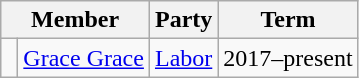<table class="wikitable">
<tr>
<th colspan="2">Member</th>
<th>Party</th>
<th>Term</th>
</tr>
<tr>
<td> </td>
<td><a href='#'>Grace Grace</a></td>
<td><a href='#'>Labor</a></td>
<td>2017–present</td>
</tr>
</table>
